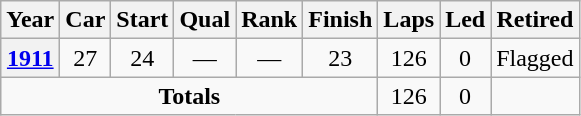<table class="wikitable" style="text-align:center">
<tr>
<th>Year</th>
<th>Car</th>
<th>Start</th>
<th>Qual</th>
<th>Rank</th>
<th>Finish</th>
<th>Laps</th>
<th>Led</th>
<th>Retired</th>
</tr>
<tr>
<th><a href='#'>1911</a></th>
<td>27</td>
<td>24</td>
<td>—</td>
<td>—</td>
<td>23</td>
<td>126</td>
<td>0</td>
<td>Flagged</td>
</tr>
<tr>
<td colspan=6><strong>Totals</strong></td>
<td>126</td>
<td>0</td>
<td></td>
</tr>
</table>
